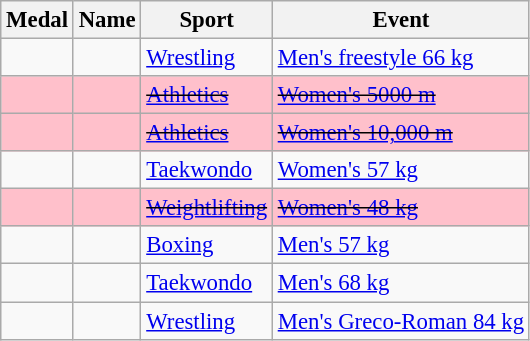<table class="wikitable sortable" style="font-size: 95%;">
<tr>
<th>Medal</th>
<th>Name</th>
<th>Sport</th>
<th>Event</th>
</tr>
<tr>
<td></td>
<td></td>
<td><a href='#'>Wrestling</a></td>
<td><a href='#'>Men's freestyle 66 kg</a></td>
</tr>
<tr bgcolor=pink>
<td><s></s></td>
<td><s></s></td>
<td><s><a href='#'>Athletics</a></s></td>
<td><s><a href='#'>Women's 5000 m</a></s></td>
</tr>
<tr bgcolor=pink>
<td><s></s></td>
<td><s></s></td>
<td><s><a href='#'>Athletics</a></s></td>
<td><s><a href='#'>Women's 10,000 m</a></s></td>
</tr>
<tr>
<td></td>
<td></td>
<td><a href='#'>Taekwondo</a></td>
<td><a href='#'>Women's 57 kg</a></td>
</tr>
<tr bgcolor=pink>
<td><s></s></td>
<td><s></s></td>
<td><s><a href='#'>Weightlifting</a></s></td>
<td><s><a href='#'>Women's 48 kg</a></s></td>
</tr>
<tr>
<td></td>
<td></td>
<td><a href='#'>Boxing</a></td>
<td><a href='#'>Men's 57 kg</a></td>
</tr>
<tr>
<td></td>
<td></td>
<td><a href='#'>Taekwondo</a></td>
<td><a href='#'>Men's 68 kg</a></td>
</tr>
<tr>
<td></td>
<td></td>
<td><a href='#'>Wrestling</a></td>
<td><a href='#'>Men's Greco-Roman 84 kg</a></td>
</tr>
</table>
